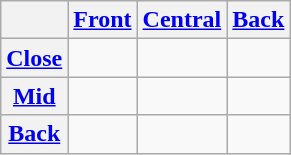<table class="wikitable" style="text-align:center;">
<tr>
<th></th>
<th><a href='#'>Front</a></th>
<th><a href='#'>Central</a></th>
<th><a href='#'>Back</a></th>
</tr>
<tr>
<th><a href='#'>Close</a></th>
<td></td>
<td></td>
<td></td>
</tr>
<tr>
<th><a href='#'>Mid</a></th>
<td></td>
<td></td>
<td></td>
</tr>
<tr>
<th><a href='#'>Back</a></th>
<td></td>
<td></td>
<td></td>
</tr>
</table>
